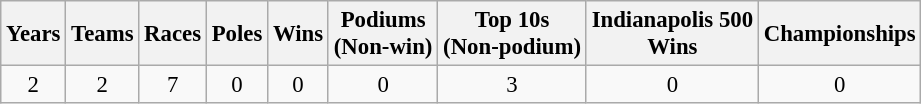<table class="wikitable" style="text-align:center; font-size:95%">
<tr>
<th>Years</th>
<th>Teams</th>
<th>Races</th>
<th>Poles</th>
<th>Wins</th>
<th>Podiums<br>(Non-win)</th>
<th>Top 10s<br>(Non-podium)</th>
<th>Indianapolis 500<br>Wins</th>
<th>Championships</th>
</tr>
<tr>
<td>2</td>
<td>2</td>
<td>7</td>
<td>0</td>
<td>0</td>
<td>0</td>
<td>3</td>
<td>0</td>
<td>0</td>
</tr>
</table>
